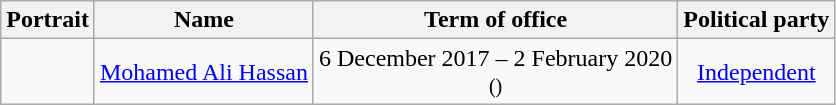<table class="wikitable" style="text-align:center;">
<tr>
<th>Portrait</th>
<th>Name</th>
<th>Term of office</th>
<th>Political party</th>
</tr>
<tr>
<td></td>
<td><a href='#'>Mohamed Ali Hassan</a></td>
<td>6 December 2017 – 2 February 2020<br><small>()</small></td>
<td><a href='#'>Independent</a></td>
</tr>
</table>
